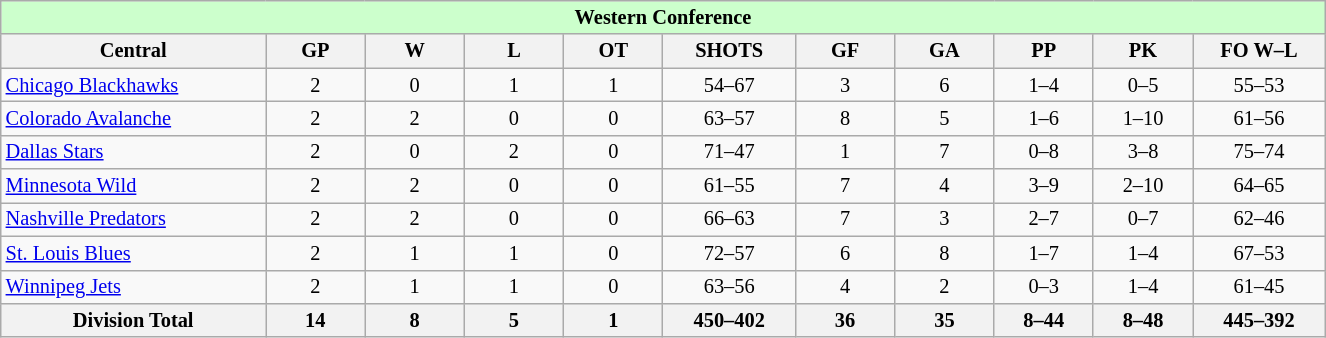<table class="wikitable" style="text-align:center; width:65em; font-size:85%;">
<tr style="background:#cfc; font-weight:bold;">
<td colspan=11>Western Conference</td>
</tr>
<tr>
<th width="20%">Central</th>
<th width="7.5%">GP</th>
<th width="7.5%">W</th>
<th width="7.5%">L</th>
<th width="7.5%">OT</th>
<th width="10%">SHOTS</th>
<th width="7.5%">GF</th>
<th width="7.5%">GA</th>
<th width="7.5%">PP</th>
<th width="7.5%">PK</th>
<th width="10%">FO W–L</th>
</tr>
<tr>
<td align=left><a href='#'>Chicago Blackhawks</a></td>
<td>2</td>
<td>0</td>
<td>1</td>
<td>1</td>
<td>54–67</td>
<td>3</td>
<td>6</td>
<td>1–4</td>
<td>0–5</td>
<td>55–53</td>
</tr>
<tr>
<td align=left><a href='#'>Colorado Avalanche</a></td>
<td>2</td>
<td>2</td>
<td>0</td>
<td>0</td>
<td>63–57</td>
<td>8</td>
<td>5</td>
<td>1–6</td>
<td>1–10</td>
<td>61–56</td>
</tr>
<tr>
<td align=left><a href='#'>Dallas Stars</a></td>
<td>2</td>
<td>0</td>
<td>2</td>
<td>0</td>
<td>71–47</td>
<td>1</td>
<td>7</td>
<td>0–8</td>
<td>3–8</td>
<td>75–74</td>
</tr>
<tr>
<td align=left><a href='#'>Minnesota Wild</a></td>
<td>2</td>
<td>2</td>
<td>0</td>
<td>0</td>
<td>61–55</td>
<td>7</td>
<td>4</td>
<td>3–9</td>
<td>2–10</td>
<td>64–65</td>
</tr>
<tr>
<td align=left><a href='#'>Nashville Predators</a></td>
<td>2</td>
<td>2</td>
<td>0</td>
<td>0</td>
<td>66–63</td>
<td>7</td>
<td>3</td>
<td>2–7</td>
<td>0–7</td>
<td>62–46</td>
</tr>
<tr>
<td align=left><a href='#'>St. Louis Blues</a></td>
<td>2</td>
<td>1</td>
<td>1</td>
<td>0</td>
<td>72–57</td>
<td>6</td>
<td>8</td>
<td>1–7</td>
<td>1–4</td>
<td>67–53</td>
</tr>
<tr>
<td align=left><a href='#'>Winnipeg Jets</a></td>
<td>2</td>
<td>1</td>
<td>1</td>
<td>0</td>
<td>63–56</td>
<td>4</td>
<td>2</td>
<td>0–3</td>
<td>1–4</td>
<td>61–45</td>
</tr>
<tr>
<th>Division Total</th>
<th>14</th>
<th>8</th>
<th>5</th>
<th>1</th>
<th>450–402</th>
<th>36</th>
<th>35</th>
<th>8–44</th>
<th>8–48</th>
<th>445–392</th>
</tr>
</table>
